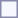<table style="border:1px solid #8888aa; background-color:#f7f8ff; padding:5px; font-size:95%; margin: 0px 12px 12px 0px;">
</table>
